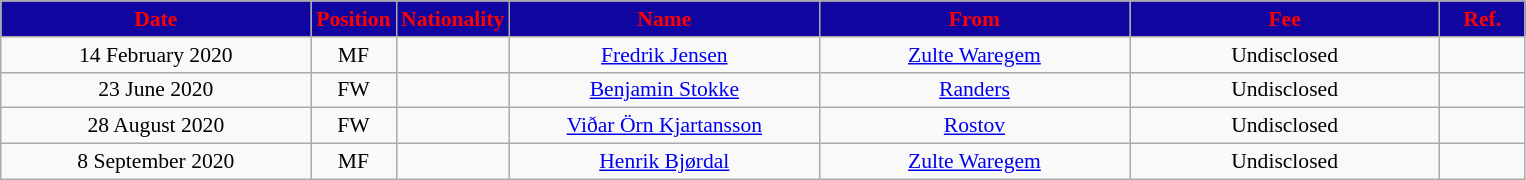<table class="wikitable"  style="text-align:center; font-size:90%; ">
<tr>
<th style="background:#10069F; color:red; width:200px;">Date</th>
<th style="background:#10069F; color:red; width:50px;">Position</th>
<th style="background:#10069F; color:red; width:50px;">Nationality</th>
<th style="background:#10069F; color:red; width:200px;">Name</th>
<th style="background:#10069F; color:red; width:200px;">From</th>
<th style="background:#10069F; color:red; width:200px;">Fee</th>
<th style="background:#10069F; color:red; width:50px;">Ref.</th>
</tr>
<tr>
<td>14 February 2020</td>
<td>MF</td>
<td></td>
<td><a href='#'>Fredrik Jensen</a></td>
<td><a href='#'>Zulte Waregem</a></td>
<td>Undisclosed</td>
<td></td>
</tr>
<tr>
<td>23 June 2020</td>
<td>FW</td>
<td></td>
<td><a href='#'>Benjamin Stokke</a></td>
<td><a href='#'>Randers</a></td>
<td>Undisclosed</td>
<td></td>
</tr>
<tr>
<td>28 August 2020</td>
<td>FW</td>
<td></td>
<td><a href='#'>Viðar Örn Kjartansson</a></td>
<td><a href='#'>Rostov</a></td>
<td>Undisclosed</td>
<td></td>
</tr>
<tr>
<td>8 September 2020</td>
<td>MF</td>
<td></td>
<td><a href='#'>Henrik Bjørdal</a></td>
<td><a href='#'>Zulte Waregem</a></td>
<td>Undisclosed</td>
<td></td>
</tr>
</table>
